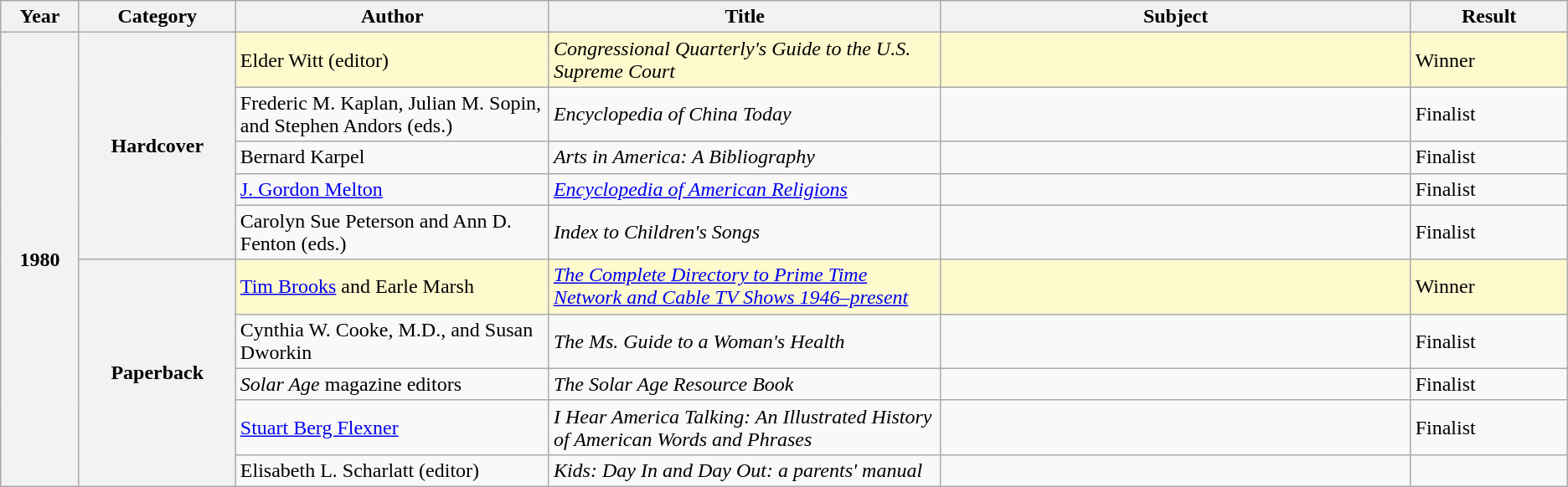<table class="wikitable">
<tr>
<th scope="col" width="5%">Year</th>
<th scope="col" width=10%">Category</th>
<th scope="col" width="20%">Author</th>
<th scope="col" width="25%">Title</th>
<th scope="col" width="30%">Subject</th>
<th scope="col" width="10%">Result</th>
</tr>
<tr style="background:LemonChiffon;" color:black>
<th rowspan="10">1980</th>
<th rowspan="5">Hardcover</th>
<td>Elder Witt (editor)</td>
<td><em>Congressional Quarterly's Guide to the U.S. Supreme Court</em></td>
<td></td>
<td>Winner</td>
</tr>
<tr>
<td>Frederic M. Kaplan, Julian M. Sopin, and Stephen Andors (eds.)</td>
<td><em>Encyclopedia of China Today</em></td>
<td></td>
<td>Finalist</td>
</tr>
<tr>
<td>Bernard Karpel</td>
<td><em>Arts in America: A Bibliography</em></td>
<td></td>
<td>Finalist</td>
</tr>
<tr>
<td><a href='#'>J. Gordon Melton</a></td>
<td><em><a href='#'>Encyclopedia of American Religions</a></em></td>
<td></td>
<td>Finalist</td>
</tr>
<tr>
<td>Carolyn Sue Peterson and Ann D. Fenton (eds.)</td>
<td><em>Index to Children's Songs</em></td>
<td></td>
<td>Finalist</td>
</tr>
<tr style="background:LemonChiffon;" color:black>
<th rowspan="5">Paperback</th>
<td><a href='#'>Tim Brooks</a> and Earle Marsh</td>
<td><em><a href='#'>The Complete Directory to Prime Time Network and Cable TV Shows 1946–present</a></em></td>
<td></td>
<td>Winner</td>
</tr>
<tr>
<td>Cynthia W. Cooke, M.D., and Susan Dworkin</td>
<td><em>The Ms. Guide to a Woman's Health</em></td>
<td></td>
<td>Finalist</td>
</tr>
<tr>
<td><em>Solar Age</em> magazine editors</td>
<td><em>The Solar Age Resource Book</em></td>
<td></td>
<td>Finalist</td>
</tr>
<tr>
<td><a href='#'>Stuart Berg Flexner</a></td>
<td><em>I Hear America Talking: An Illustrated History of American Words and Phrases</em></td>
<td></td>
<td>Finalist</td>
</tr>
<tr>
<td>Elisabeth L. Scharlatt (editor)</td>
<td><em>Kids: Day In and Day Out: a parents' manual</em></td>
<td></td>
<td></td>
</tr>
</table>
